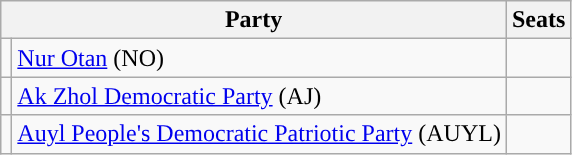<table class="wikitable">
<tr>
<th colspan="2">Party</th>
<th>Seats</th>
</tr>
<tr>
<td></td>
<td><a href='#'>Nur Otan</a> (NO)</td>
<td style="text-align:center"></td>
</tr>
<tr>
<td></td>
<td><a href='#'>Ak Zhol Democratic Party</a> (AJ)</td>
<td style="text-align:center"></td>
</tr>
<tr>
<td></td>
<td><a href='#'>Auyl People's Democratic Patriotic Party</a> (AUYL)</td>
<td style="text-align:center"></td>
</tr>
</table>
